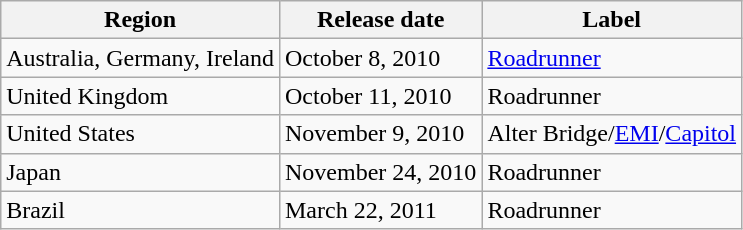<table class="wikitable">
<tr>
<th>Region</th>
<th>Release date</th>
<th>Label</th>
</tr>
<tr>
<td>Australia, Germany, Ireland</td>
<td>October 8, 2010</td>
<td><a href='#'>Roadrunner</a></td>
</tr>
<tr>
<td>United Kingdom</td>
<td>October 11, 2010</td>
<td>Roadrunner</td>
</tr>
<tr>
<td>United States</td>
<td>November 9, 2010</td>
<td>Alter Bridge/<a href='#'>EMI</a>/<a href='#'>Capitol</a></td>
</tr>
<tr>
<td>Japan</td>
<td>November 24, 2010</td>
<td>Roadrunner</td>
</tr>
<tr>
<td>Brazil</td>
<td>March 22, 2011</td>
<td>Roadrunner</td>
</tr>
</table>
